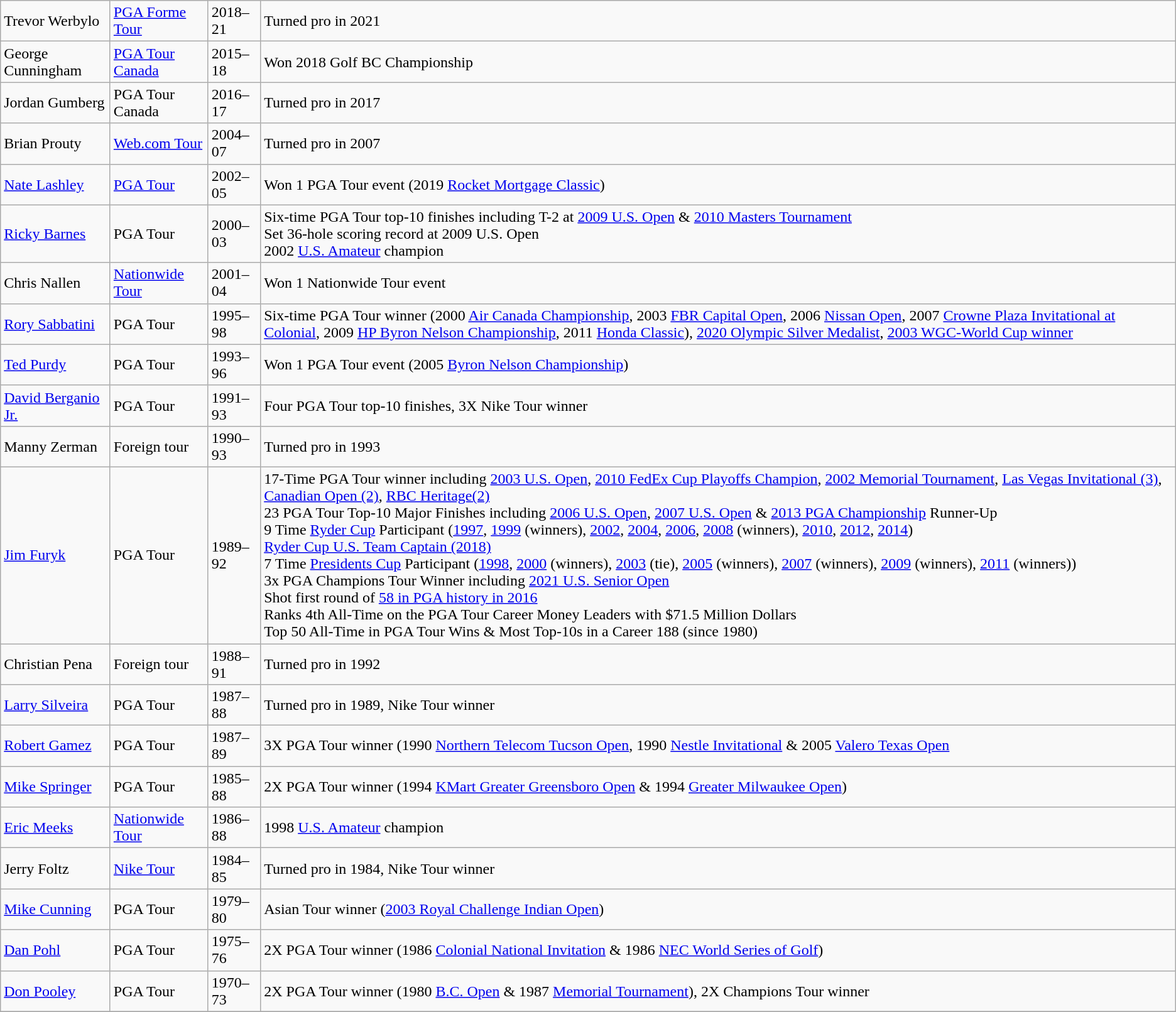<table class="sortable wikitable">
<tr>
<td>Trevor Werbylo</td>
<td><a href='#'>PGA Forme Tour</a></td>
<td>2018–21</td>
<td>Turned pro in 2021</td>
</tr>
<tr>
<td>George Cunningham</td>
<td><a href='#'>PGA Tour Canada</a></td>
<td>2015–18</td>
<td>Won 2018 Golf BC Championship</td>
</tr>
<tr>
<td>Jordan Gumberg</td>
<td>PGA Tour Canada</td>
<td>2016–17</td>
<td>Turned pro in 2017</td>
</tr>
<tr>
<td>Brian Prouty</td>
<td><a href='#'>Web.com Tour</a></td>
<td>2004–07</td>
<td>Turned pro in 2007</td>
</tr>
<tr>
<td><a href='#'>Nate Lashley</a></td>
<td><a href='#'>PGA Tour</a></td>
<td>2002–05</td>
<td>Won 1 PGA Tour event (2019 <a href='#'>Rocket Mortgage Classic</a>)</td>
</tr>
<tr>
<td><a href='#'>Ricky Barnes</a></td>
<td>PGA Tour</td>
<td>2000–03</td>
<td>Six-time PGA Tour top-10 finishes including T-2 at <a href='#'>2009 U.S. Open</a> & <a href='#'>2010 Masters Tournament</a><br>Set 36-hole scoring record at 2009 U.S. Open<br>2002 <a href='#'>U.S. Amateur</a> champion</td>
</tr>
<tr>
<td>Chris Nallen</td>
<td><a href='#'>Nationwide Tour</a></td>
<td>2001–04</td>
<td>Won 1 Nationwide Tour event</td>
</tr>
<tr>
<td><a href='#'>Rory Sabbatini</a></td>
<td>PGA Tour</td>
<td>1995–98</td>
<td>Six-time PGA Tour winner (2000 <a href='#'>Air Canada Championship</a>, 2003 <a href='#'>FBR Capital Open</a>, 2006 <a href='#'>Nissan Open</a>, 2007 <a href='#'>Crowne Plaza Invitational at Colonial</a>, 2009 <a href='#'>HP Byron Nelson Championship</a>, 2011 <a href='#'>Honda Classic</a>), <a href='#'>2020 Olympic Silver Medalist</a>, <a href='#'>2003 WGC-World Cup winner</a></td>
</tr>
<tr>
<td><a href='#'>Ted Purdy</a></td>
<td>PGA Tour</td>
<td>1993–96</td>
<td>Won 1 PGA Tour event (2005 <a href='#'>Byron Nelson Championship</a>)</td>
</tr>
<tr>
<td><a href='#'>David Berganio Jr.</a></td>
<td>PGA Tour</td>
<td>1991–93</td>
<td>Four PGA Tour top-10 finishes, 3X Nike Tour winner</td>
</tr>
<tr>
<td>Manny Zerman</td>
<td>Foreign tour</td>
<td>1990–93</td>
<td>Turned pro in 1993</td>
</tr>
<tr>
<td><a href='#'>Jim Furyk</a></td>
<td>PGA Tour</td>
<td>1989–92</td>
<td>17-Time PGA Tour winner including <a href='#'>2003 U.S. Open</a>, <a href='#'>2010 FedEx Cup Playoffs Champion</a>, <a href='#'>2002 Memorial Tournament</a>, <a href='#'>Las Vegas Invitational (3)</a>, <a href='#'>Canadian Open (2)</a>, <a href='#'>RBC Heritage(2)</a> <br> 23 PGA Tour Top-10 Major Finishes including <a href='#'>2006 U.S. Open</a>, <a href='#'>2007 U.S. Open</a> & <a href='#'>2013 PGA Championship</a> Runner-Up<br> 9 Time <a href='#'>Ryder Cup</a> Participant (<a href='#'>1997</a>, <a href='#'>1999</a> (winners), <a href='#'>2002</a>, <a href='#'>2004</a>, <a href='#'>2006</a>, <a href='#'>2008</a> (winners), <a href='#'>2010</a>, <a href='#'>2012</a>, <a href='#'>2014</a>)<br><a href='#'>Ryder Cup U.S. Team Captain (2018)</a><br>7 Time <a href='#'>Presidents Cup</a> Participant (<a href='#'>1998</a>, <a href='#'>2000</a> (winners), <a href='#'>2003</a> (tie), <a href='#'>2005</a> (winners), <a href='#'>2007</a> (winners), <a href='#'>2009</a> (winners), <a href='#'>2011</a> (winners))<br> 3x PGA Champions Tour Winner including <a href='#'>2021 U.S. Senior Open</a><br>Shot first round of <a href='#'>58 in PGA history in 2016</a><br>Ranks 4th All-Time on the PGA Tour Career Money Leaders with $71.5 Million Dollars<br>Top 50 All-Time in PGA Tour Wins & Most Top-10s in a Career 188 (since 1980)</td>
</tr>
<tr>
<td>Christian Pena</td>
<td>Foreign tour</td>
<td>1988–91</td>
<td>Turned pro in 1992</td>
</tr>
<tr>
<td><a href='#'>Larry Silveira</a></td>
<td>PGA Tour</td>
<td>1987–88</td>
<td>Turned pro in 1989, Nike Tour winner</td>
</tr>
<tr>
<td><a href='#'>Robert Gamez</a></td>
<td>PGA Tour</td>
<td>1987–89</td>
<td>3X PGA Tour winner (1990 <a href='#'>Northern Telecom Tucson Open</a>, 1990 <a href='#'>Nestle Invitational</a> & 2005 <a href='#'>Valero Texas Open</a></td>
</tr>
<tr>
<td><a href='#'>Mike Springer</a></td>
<td>PGA Tour</td>
<td>1985–88</td>
<td>2X PGA Tour winner (1994 <a href='#'>KMart Greater Greensboro Open</a> & 1994 <a href='#'>Greater Milwaukee Open</a>)</td>
</tr>
<tr>
<td><a href='#'>Eric Meeks</a></td>
<td><a href='#'>Nationwide Tour</a></td>
<td>1986–88</td>
<td>1998 <a href='#'>U.S. Amateur</a> champion</td>
</tr>
<tr>
<td>Jerry Foltz</td>
<td><a href='#'>Nike Tour</a></td>
<td>1984–85</td>
<td>Turned pro in 1984, Nike Tour winner</td>
</tr>
<tr>
<td><a href='#'>Mike Cunning</a></td>
<td>PGA Tour</td>
<td>1979–80</td>
<td>Asian Tour winner (<a href='#'>2003 Royal Challenge Indian Open</a>)</td>
</tr>
<tr>
<td><a href='#'>Dan Pohl</a></td>
<td>PGA Tour</td>
<td>1975–76</td>
<td>2X PGA Tour winner (1986 <a href='#'>Colonial National Invitation</a> & 1986 <a href='#'>NEC World Series of Golf</a>)</td>
</tr>
<tr>
<td><a href='#'>Don Pooley</a></td>
<td>PGA Tour</td>
<td>1970–73</td>
<td>2X PGA Tour winner (1980 <a href='#'>B.C. Open</a> & 1987 <a href='#'>Memorial Tournament</a>), 2X Champions Tour winner</td>
</tr>
<tr>
</tr>
</table>
